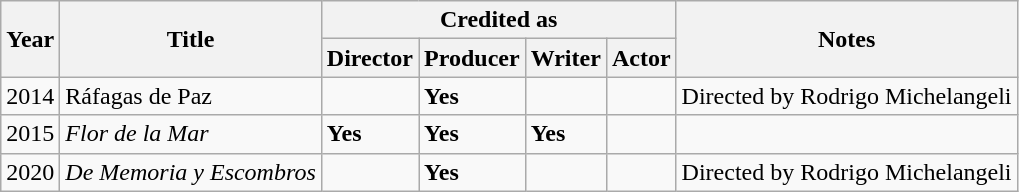<table class="wikitable">
<tr>
<th rowspan="2">Year</th>
<th rowspan="2">Title</th>
<th colspan="4">Credited as</th>
<th rowspan="2">Notes</th>
</tr>
<tr>
<th>Director</th>
<th>Producer</th>
<th>Writer</th>
<th>Actor</th>
</tr>
<tr>
<td>2014</td>
<td>Ráfagas de Paz</td>
<td></td>
<td><strong>Yes</strong></td>
<td></td>
<td></td>
<td>Directed by Rodrigo Michelangeli</td>
</tr>
<tr>
<td>2015</td>
<td><em>Flor de la Mar</em></td>
<td><strong>Yes</strong></td>
<td><strong>Yes</strong></td>
<td><strong>Yes</strong></td>
<td></td>
<td></td>
</tr>
<tr>
<td>2020</td>
<td><em>De Memoria y Escombros</em></td>
<td></td>
<td><strong>Yes</strong></td>
<td></td>
<td></td>
<td>Directed by Rodrigo Michelangeli</td>
</tr>
</table>
